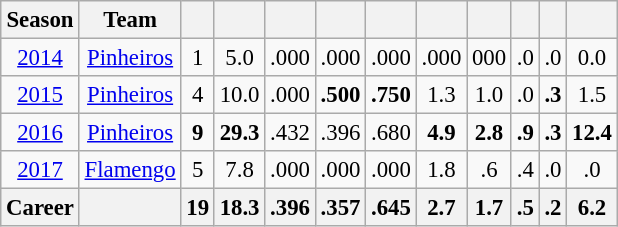<table class="wikitable sortable" style="font-size:95%; text-align:center;">
<tr>
<th>Season</th>
<th>Team</th>
<th></th>
<th></th>
<th></th>
<th></th>
<th></th>
<th></th>
<th></th>
<th></th>
<th></th>
<th></th>
</tr>
<tr>
<td><a href='#'>2014</a></td>
<td><a href='#'>Pinheiros</a></td>
<td>1</td>
<td>5.0</td>
<td>.000</td>
<td>.000</td>
<td>.000</td>
<td>.000</td>
<td>000</td>
<td>.0</td>
<td>.0</td>
<td>0.0</td>
</tr>
<tr>
<td><a href='#'>2015</a></td>
<td><a href='#'>Pinheiros</a></td>
<td>4</td>
<td>10.0</td>
<td>.000</td>
<td><strong>.500</strong></td>
<td><strong>.750</strong></td>
<td>1.3</td>
<td>1.0</td>
<td>.0</td>
<td><strong>.3</strong></td>
<td>1.5</td>
</tr>
<tr>
<td><a href='#'>2016</a></td>
<td><a href='#'>Pinheiros</a></td>
<td><strong>9</strong></td>
<td><strong>29.3</strong></td>
<td>.432</td>
<td>.396</td>
<td>.680</td>
<td><strong>4.9</strong></td>
<td><strong>2.8</strong></td>
<td><strong>.9</strong></td>
<td><strong>.3</strong></td>
<td><strong>12.4</strong></td>
</tr>
<tr>
<td><a href='#'>2017</a></td>
<td><a href='#'>Flamengo</a></td>
<td>5</td>
<td>7.8</td>
<td>.000</td>
<td>.000</td>
<td>.000</td>
<td>1.8</td>
<td>.6</td>
<td>.4</td>
<td>.0</td>
<td>.0</td>
</tr>
<tr>
<th>Career</th>
<th></th>
<th>19</th>
<th>18.3</th>
<th>.396</th>
<th>.357</th>
<th>.645</th>
<th>2.7</th>
<th>1.7</th>
<th>.5</th>
<th>.2</th>
<th>6.2</th>
</tr>
</table>
